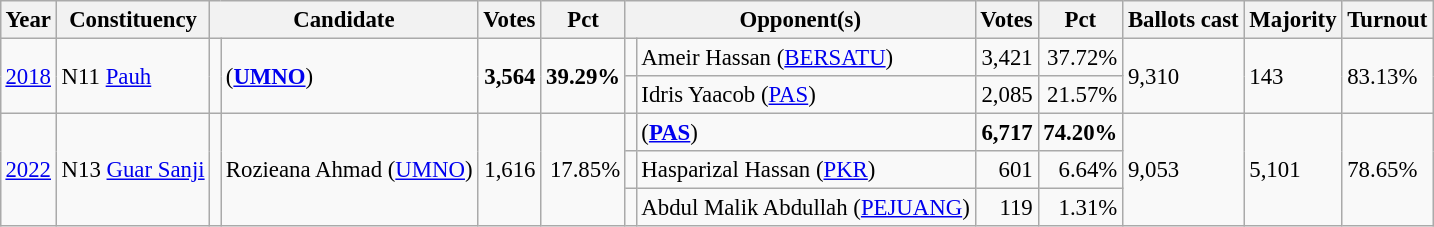<table class="wikitable" style="margin:0.5em ; font-size:95%">
<tr>
<th>Year</th>
<th>Constituency</th>
<th colspan=2>Candidate</th>
<th>Votes</th>
<th>Pct</th>
<th colspan=2>Opponent(s)</th>
<th>Votes</th>
<th>Pct</th>
<th>Ballots cast</th>
<th>Majority</th>
<th>Turnout</th>
</tr>
<tr>
<td rowspan=2><a href='#'>2018</a></td>
<td rowspan=2>N11 <a href='#'>Pauh</a></td>
<td rowspan=2 ></td>
<td rowspan=2> (<a href='#'><strong>UMNO</strong></a>)</td>
<td rowspan=2 align="right"><strong>3,564</strong></td>
<td rowspan=2><strong>39.29%</strong></td>
<td></td>
<td>Ameir Hassan (<a href='#'>BERSATU</a>)</td>
<td align="right">3,421</td>
<td align="right">37.72%</td>
<td rowspan=2>9,310</td>
<td rowspan=2>143</td>
<td rowspan=2>83.13%</td>
</tr>
<tr>
<td></td>
<td>Idris Yaacob (<a href='#'>PAS</a>)</td>
<td align="right">2,085</td>
<td align="right">21.57%</td>
</tr>
<tr>
<td rowspan=3><a href='#'>2022</a></td>
<td rowspan=3>N13 <a href='#'>Guar Sanji</a></td>
<td rowspan=3 ></td>
<td rowspan=3>Rozieana Ahmad (<a href='#'>UMNO</a>)</td>
<td rowspan=3 align="right">1,616</td>
<td rowspan=3 align="right">17.85%</td>
<td bgcolor=></td>
<td> (<a href='#'><strong>PAS</strong></a>)</td>
<td align="right"><strong>6,717</strong></td>
<td align="right"><strong>74.20%</strong></td>
<td rowspan=3>9,053</td>
<td rowspan=3>5,101</td>
<td rowspan=3>78.65%</td>
</tr>
<tr>
<td></td>
<td>Hasparizal Hassan (<a href='#'>PKR</a>)</td>
<td align="right">601</td>
<td align="right">6.64%</td>
</tr>
<tr>
<td bgcolor=></td>
<td>Abdul Malik Abdullah (<a href='#'>PEJUANG</a>)</td>
<td align="right">119</td>
<td align="right">1.31%</td>
</tr>
</table>
